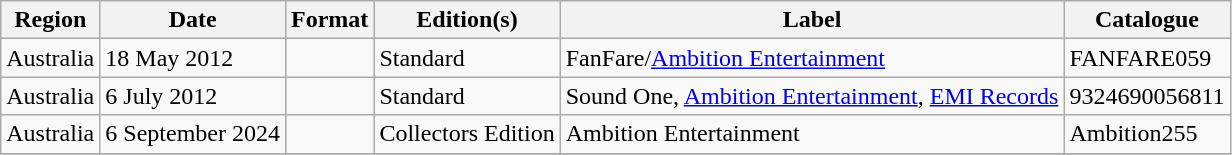<table class="wikitable plainrowheaders">
<tr>
<th scope="col">Region</th>
<th scope="col">Date</th>
<th scope="col">Format</th>
<th scope="col">Edition(s)</th>
<th scope="col">Label</th>
<th scope="col">Catalogue</th>
</tr>
<tr>
<td>Australia</td>
<td>18 May 2012 </td>
<td></td>
<td>Standard</td>
<td>FanFare/<a href='#'>Ambition Entertainment</a></td>
<td>FANFARE059</td>
</tr>
<tr>
<td>Australia</td>
<td>6 July 2012 </td>
<td></td>
<td>Standard</td>
<td>Sound One, <a href='#'>Ambition Entertainment</a>, <a href='#'>EMI Records</a></td>
<td>9324690056811</td>
</tr>
<tr>
<td>Australia</td>
<td>6 September 2024</td>
<td></td>
<td>Collectors Edition</td>
<td>Ambition Entertainment</td>
<td>Ambition255</td>
</tr>
<tr>
</tr>
</table>
